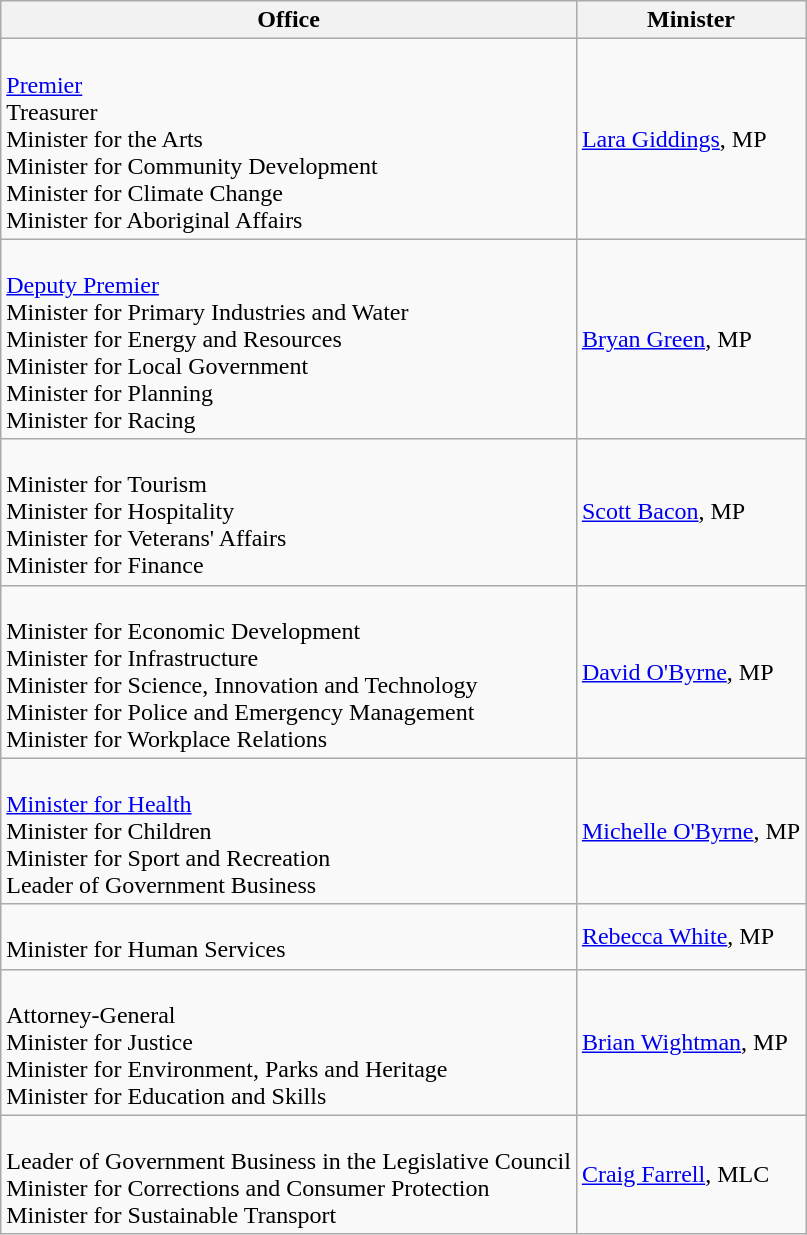<table class="wikitable">
<tr>
<th>Office</th>
<th>Minister</th>
</tr>
<tr>
<td><br><a href='#'>Premier</a><br>
Treasurer<br>
Minister for the Arts<br>
Minister for Community Development<br>
Minister for Climate Change<br>
Minister for Aboriginal Affairs</td>
<td><a href='#'>Lara Giddings</a>, MP</td>
</tr>
<tr>
<td><br><a href='#'>Deputy Premier</a><br>
Minister for Primary Industries and Water<br>
Minister for Energy and Resources<br>
Minister for Local Government<br>
Minister for Planning<br>
Minister for Racing</td>
<td><a href='#'>Bryan Green</a>, MP</td>
</tr>
<tr>
<td><br>Minister for Tourism<br>
Minister for Hospitality<br>
Minister for Veterans' Affairs<br>
Minister for Finance</td>
<td><a href='#'>Scott Bacon</a>, MP</td>
</tr>
<tr>
<td><br>Minister for Economic Development<br>
Minister for Infrastructure<br>
Minister for Science, Innovation and Technology<br>
Minister for Police and Emergency Management<br>
Minister for Workplace Relations</td>
<td><a href='#'>David O'Byrne</a>, MP</td>
</tr>
<tr>
<td><br><a href='#'>Minister for Health</a><br>
Minister for Children<br>
Minister for Sport and Recreation<br>
Leader of Government Business</td>
<td><a href='#'>Michelle O'Byrne</a>, MP</td>
</tr>
<tr>
<td><br>Minister for Human Services</td>
<td><a href='#'>Rebecca White</a>, MP</td>
</tr>
<tr>
<td><br>Attorney-General<br>
Minister for Justice<br>
Minister for Environment, Parks and Heritage<br>
Minister for Education and Skills</td>
<td><a href='#'>Brian Wightman</a>, MP</td>
</tr>
<tr>
<td><br>Leader of Government Business in the Legislative Council<br>
Minister for Corrections and Consumer Protection<br>
Minister for Sustainable Transport</td>
<td><a href='#'>Craig Farrell</a>, MLC</td>
</tr>
</table>
